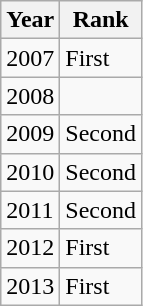<table class="wikitable">
<tr>
<th>Year</th>
<th>Rank</th>
</tr>
<tr>
<td>2007</td>
<td>First</td>
</tr>
<tr>
<td>2008</td>
<td></td>
</tr>
<tr>
<td>2009</td>
<td>Second</td>
</tr>
<tr>
<td>2010</td>
<td>Second</td>
</tr>
<tr>
<td>2011</td>
<td>Second</td>
</tr>
<tr>
<td>2012</td>
<td>First</td>
</tr>
<tr>
<td>2013</td>
<td>First</td>
</tr>
</table>
